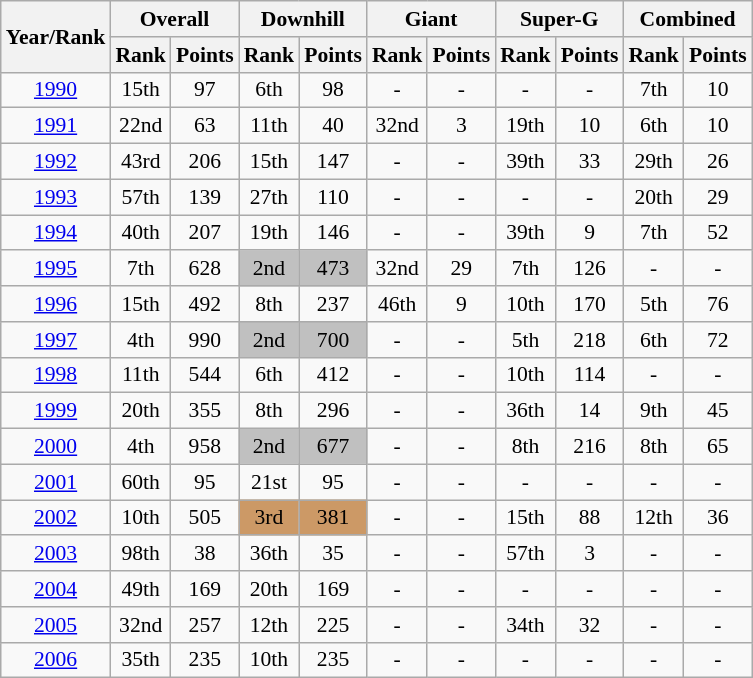<table class="wikitable centre" style="font-size: 90%; text-align: center;" |>
<tr>
<th scope="col" rowspan="2">Year/Rank</th>
<th scope="col" colspan="2"><strong>Overall</strong></th>
<th scope="col" colspan="2">Downhill</th>
<th scope="col" colspan="2">Giant</th>
<th scope="col" colspan="2">Super-G</th>
<th scope="col" colspan="2">Combined</th>
</tr>
<tr>
<th scope="col">Rank</th>
<th scope="col">Points</th>
<th scope="col">Rank</th>
<th scope="col">Points</th>
<th scope="col">Rank</th>
<th scope="col">Points</th>
<th scope="col">Rank</th>
<th scope="col">Points</th>
<th scope="col">Rank</th>
<th scope="col">Points</th>
</tr>
<tr>
<td><a href='#'>1990</a></td>
<td>15th</td>
<td>97</td>
<td>6th</td>
<td>98</td>
<td>-</td>
<td>-</td>
<td>-</td>
<td>-</td>
<td>7th</td>
<td>10</td>
</tr>
<tr>
<td><a href='#'>1991</a></td>
<td>22nd</td>
<td>63</td>
<td>11th</td>
<td>40</td>
<td>32nd</td>
<td>3</td>
<td>19th</td>
<td>10</td>
<td>6th</td>
<td>10</td>
</tr>
<tr>
<td><a href='#'>1992</a></td>
<td>43rd</td>
<td>206</td>
<td>15th</td>
<td>147</td>
<td>-</td>
<td>-</td>
<td>39th</td>
<td>33</td>
<td>29th</td>
<td>26</td>
</tr>
<tr>
<td><a href='#'>1993</a></td>
<td>57th</td>
<td>139</td>
<td>27th</td>
<td>110</td>
<td>-</td>
<td>-</td>
<td>-</td>
<td>-</td>
<td>20th</td>
<td>29</td>
</tr>
<tr>
<td><a href='#'>1994</a></td>
<td>40th</td>
<td>207</td>
<td>19th</td>
<td>146</td>
<td>-</td>
<td>-</td>
<td>39th</td>
<td>9</td>
<td>7th</td>
<td>52</td>
</tr>
<tr>
<td><a href='#'>1995</a></td>
<td>7th</td>
<td>628</td>
<td bgcolor="silver">2nd</td>
<td bgcolor="silver">473</td>
<td>32nd</td>
<td>29</td>
<td>7th</td>
<td>126</td>
<td>-</td>
<td>-</td>
</tr>
<tr>
<td><a href='#'>1996</a></td>
<td>15th</td>
<td>492</td>
<td>8th</td>
<td>237</td>
<td>46th</td>
<td>9</td>
<td>10th</td>
<td>170</td>
<td>5th</td>
<td>76</td>
</tr>
<tr>
<td><a href='#'>1997</a></td>
<td>4th</td>
<td>990</td>
<td bgcolor="silver">2nd</td>
<td bgcolor="silver">700</td>
<td>-</td>
<td>-</td>
<td>5th</td>
<td>218</td>
<td>6th</td>
<td>72</td>
</tr>
<tr>
<td><a href='#'>1998</a></td>
<td>11th</td>
<td>544</td>
<td>6th</td>
<td>412</td>
<td>-</td>
<td>-</td>
<td>10th</td>
<td>114</td>
<td>-</td>
<td>-</td>
</tr>
<tr>
<td><a href='#'>1999</a></td>
<td>20th</td>
<td>355</td>
<td>8th</td>
<td>296</td>
<td>-</td>
<td>-</td>
<td>36th</td>
<td>14</td>
<td>9th</td>
<td>45</td>
</tr>
<tr>
<td><a href='#'>2000</a></td>
<td>4th</td>
<td>958</td>
<td bgcolor="silver">2nd</td>
<td bgcolor="silver">677</td>
<td>-</td>
<td>-</td>
<td>8th</td>
<td>216</td>
<td>8th</td>
<td>65</td>
</tr>
<tr>
<td><a href='#'>2001</a></td>
<td>60th</td>
<td>95</td>
<td>21st</td>
<td>95</td>
<td>-</td>
<td>-</td>
<td>-</td>
<td>-</td>
<td>-</td>
<td>-</td>
</tr>
<tr>
<td><a href='#'>2002</a></td>
<td>10th</td>
<td>505</td>
<td bgcolor="CC9966">3rd</td>
<td bgcolor="CC9966">381</td>
<td>-</td>
<td>-</td>
<td>15th</td>
<td>88</td>
<td>12th</td>
<td>36</td>
</tr>
<tr>
<td><a href='#'>2003</a></td>
<td>98th</td>
<td>38</td>
<td>36th</td>
<td>35</td>
<td>-</td>
<td>-</td>
<td>57th</td>
<td>3</td>
<td>-</td>
<td>-</td>
</tr>
<tr>
<td><a href='#'>2004</a></td>
<td>49th</td>
<td>169</td>
<td>20th</td>
<td>169</td>
<td>-</td>
<td>-</td>
<td>-</td>
<td>-</td>
<td>-</td>
<td>-</td>
</tr>
<tr>
<td><a href='#'>2005</a></td>
<td>32nd</td>
<td>257</td>
<td>12th</td>
<td>225</td>
<td>-</td>
<td>-</td>
<td>34th</td>
<td>32</td>
<td>-</td>
<td>-</td>
</tr>
<tr>
<td><a href='#'>2006</a></td>
<td>35th</td>
<td>235</td>
<td>10th</td>
<td>235</td>
<td>-</td>
<td>-</td>
<td>-</td>
<td>-</td>
<td>-</td>
<td>-</td>
</tr>
</table>
